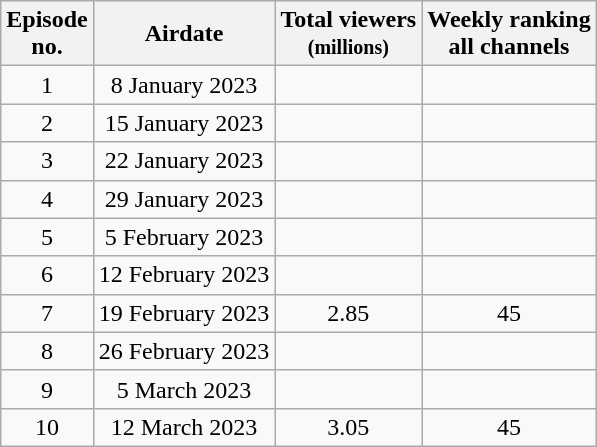<table class="wikitable" style="text-align:center;">
<tr>
<th>Episode<br>no.</th>
<th>Airdate</th>
<th>Total viewers<br><small>(millions)</small></th>
<th>Weekly ranking<br>all channels</th>
</tr>
<tr>
<td>1</td>
<td>8 January 2023</td>
<td></td>
<td></td>
</tr>
<tr>
<td>2</td>
<td>15 January 2023</td>
<td></td>
<td></td>
</tr>
<tr>
<td>3</td>
<td>22 January 2023</td>
<td></td>
<td></td>
</tr>
<tr>
<td>4</td>
<td>29 January 2023</td>
<td></td>
<td></td>
</tr>
<tr>
<td>5</td>
<td>5 February 2023</td>
<td></td>
<td></td>
</tr>
<tr>
<td>6</td>
<td>12 February 2023</td>
<td></td>
<td></td>
</tr>
<tr>
<td>7</td>
<td>19 February 2023</td>
<td>2.85</td>
<td>45</td>
</tr>
<tr>
<td>8</td>
<td>26 February 2023</td>
<td></td>
<td></td>
</tr>
<tr>
<td>9</td>
<td>5 March 2023</td>
<td></td>
<td></td>
</tr>
<tr>
<td>10</td>
<td>12 March 2023</td>
<td>3.05</td>
<td>45</td>
</tr>
</table>
